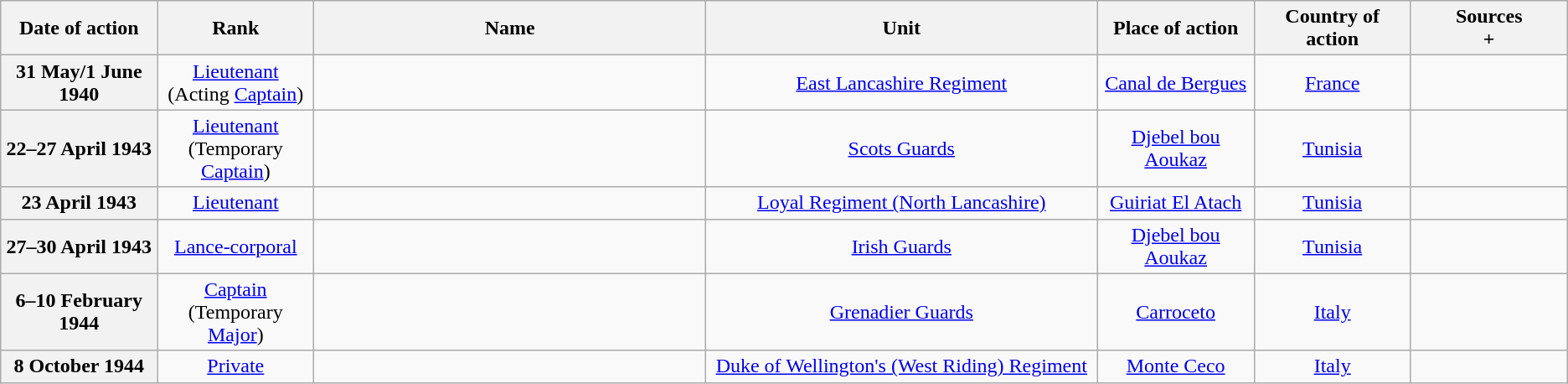<table class="wikitable sortable plainrowheaders" style="text-align: left; border-spacing: 2px; border: 1px solid darkgray;">
<tr>
<th width=10% scope="col">Date of action</th>
<th width=10% scope="col">Rank</th>
<th width=25% scope="col">Name</th>
<th width=25% scope="col">Unit</th>
<th width=10% scope="col">Place of action</th>
<th width=10% scope="col">Country of action</th>
<th class=unsortable width=10% scope="col">Sources<br>+</th>
</tr>
<tr>
<th scope="row">31 May/1 June 1940</th>
<td align="center"><a href='#'>Lieutenant</a> (Acting <a href='#'>Captain</a>)</td>
<td align="center"></td>
<td align="center"><a href='#'>East Lancashire Regiment</a></td>
<td align="center"><a href='#'>Canal de Bergues</a></td>
<td align="center"><a href='#'>France</a></td>
<td align="center"></td>
</tr>
<tr>
<th scope="row">22–27 April 1943</th>
<td align="center"><a href='#'>Lieutenant</a> (Temporary <a href='#'>Captain</a>)</td>
<td align="center"></td>
<td align="center"><a href='#'>Scots Guards</a></td>
<td align="center"><a href='#'>Djebel bou Aoukaz</a></td>
<td align="center"><a href='#'>Tunisia</a></td>
<td align="center"></td>
</tr>
<tr>
<th scope="row">23 April 1943</th>
<td align="center"><a href='#'>Lieutenant</a></td>
<td align="center"></td>
<td align="center"><a href='#'>Loyal Regiment (North Lancashire)</a></td>
<td align="center"><a href='#'>Guiriat El Atach</a></td>
<td align="center"><a href='#'>Tunisia</a></td>
<td align="center"></td>
</tr>
<tr>
<th scope="row">27–30 April 1943</th>
<td align="center"><a href='#'>Lance-corporal</a></td>
<td align="center"></td>
<td align="center"><a href='#'>Irish Guards</a></td>
<td align="center"><a href='#'>Djebel bou Aoukaz</a></td>
<td align="center"><a href='#'>Tunisia</a></td>
<td align="center"></td>
</tr>
<tr>
<th scope="row">6–10 February 1944</th>
<td align="center"><a href='#'>Captain</a> (Temporary <a href='#'>Major</a>)</td>
<td align="center"></td>
<td align="center"><a href='#'>Grenadier Guards</a></td>
<td align="center"><a href='#'>Carroceto</a></td>
<td align="center"><a href='#'>Italy</a></td>
<td align="center"></td>
</tr>
<tr>
<th scope="row">8 October 1944</th>
<td align="center"><a href='#'>Private</a></td>
<td align="center"></td>
<td align="center"><a href='#'>Duke of Wellington's (West Riding) Regiment</a></td>
<td align="center"><a href='#'>Monte Ceco</a></td>
<td align="center"><a href='#'>Italy</a></td>
<td align="center"></td>
</tr>
</table>
